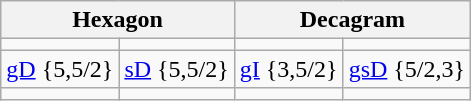<table class=wikitable>
<tr align=center>
<th colspan=2>Hexagon</th>
<th colspan=2>Decagram</th>
</tr>
<tr align=center>
<td></td>
<td></td>
<td></td>
<td></td>
</tr>
<tr align=center>
<td><a href='#'>gD</a> {5,5/2}</td>
<td><a href='#'>sD</a> {5,5/2}</td>
<td><a href='#'>gI</a> {3,5/2}</td>
<td><a href='#'>gsD</a> {5/2,3}</td>
</tr>
<tr align=center>
<td></td>
<td></td>
<td></td>
<td></td>
</tr>
</table>
